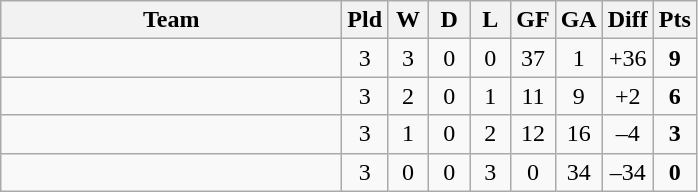<table class="wikitable" style="text-align: center;">
<tr>
<th width=220>Team</th>
<th width=20>Pld</th>
<th width=20>W</th>
<th width=20>D</th>
<th width=20>L</th>
<th width=20>GF</th>
<th width=20>GA</th>
<th width=20>Diff</th>
<th width=20>Pts</th>
</tr>
<tr>
<td align="left"></td>
<td>3</td>
<td>3</td>
<td>0</td>
<td>0</td>
<td>37</td>
<td>1</td>
<td>+36</td>
<td><strong>9</strong></td>
</tr>
<tr>
<td align="left"></td>
<td>3</td>
<td>2</td>
<td>0</td>
<td>1</td>
<td>11</td>
<td>9</td>
<td>+2</td>
<td><strong>6</strong></td>
</tr>
<tr>
<td align="left"></td>
<td>3</td>
<td>1</td>
<td>0</td>
<td>2</td>
<td>12</td>
<td>16</td>
<td>–4</td>
<td><strong>3</strong></td>
</tr>
<tr>
<td align="left"></td>
<td>3</td>
<td>0</td>
<td>0</td>
<td>3</td>
<td>0</td>
<td>34</td>
<td>–34</td>
<td><strong>0</strong></td>
</tr>
</table>
